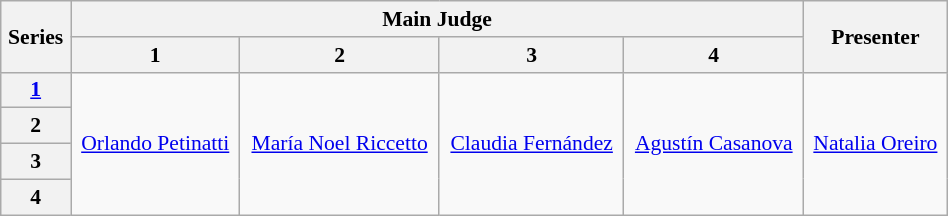<table class="wikitable" style="text-align:center; font-size:90%; width: 50%;">
<tr>
<th rowspan="2">Series</th>
<th colspan="4">Main Judge</th>
<th rowspan="2">Presenter</th>
</tr>
<tr>
<th>1</th>
<th>2</th>
<th>3</th>
<th>4</th>
</tr>
<tr>
<th scope="row"><a href='#'>1</a></th>
<td rowspan="4"><a href='#'>Orlando Petinatti</a></td>
<td rowspan="4"><a href='#'>María Noel Riccetto</a></td>
<td rowspan="4"><a href='#'>Claudia Fernández</a></td>
<td rowspan="4"><a href='#'>Agustín Casanova</a></td>
<td rowspan="4"><a href='#'>Natalia Oreiro</a></td>
</tr>
<tr>
<th>2</th>
</tr>
<tr>
<th>3</th>
</tr>
<tr>
<th>4</th>
</tr>
</table>
